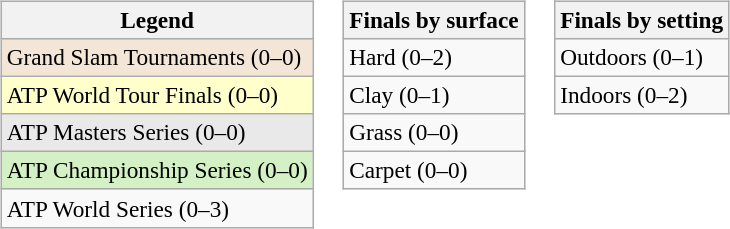<table>
<tr valign=top>
<td><br><table class=wikitable style=font-size:97%>
<tr>
<th>Legend</th>
</tr>
<tr style="background:#f3e6d7;">
<td>Grand Slam Tournaments (0–0)</td>
</tr>
<tr style="background:#ffc;">
<td>ATP World Tour Finals (0–0)</td>
</tr>
<tr style="background:#e9e9e9;">
<td>ATP Masters Series (0–0)</td>
</tr>
<tr style="background:#d4f1c5;">
<td>ATP Championship Series (0–0)</td>
</tr>
<tr>
<td>ATP World Series (0–3)</td>
</tr>
</table>
</td>
<td><br><table class=wikitable style=font-size:97%>
<tr>
<th>Finals by surface</th>
</tr>
<tr>
<td>Hard (0–2)</td>
</tr>
<tr>
<td>Clay (0–1)</td>
</tr>
<tr>
<td>Grass (0–0)</td>
</tr>
<tr>
<td>Carpet (0–0)</td>
</tr>
</table>
</td>
<td><br><table class=wikitable style=font-size:97%>
<tr>
<th>Finals by setting</th>
</tr>
<tr>
<td>Outdoors (0–1)</td>
</tr>
<tr>
<td>Indoors (0–2)</td>
</tr>
</table>
</td>
</tr>
</table>
